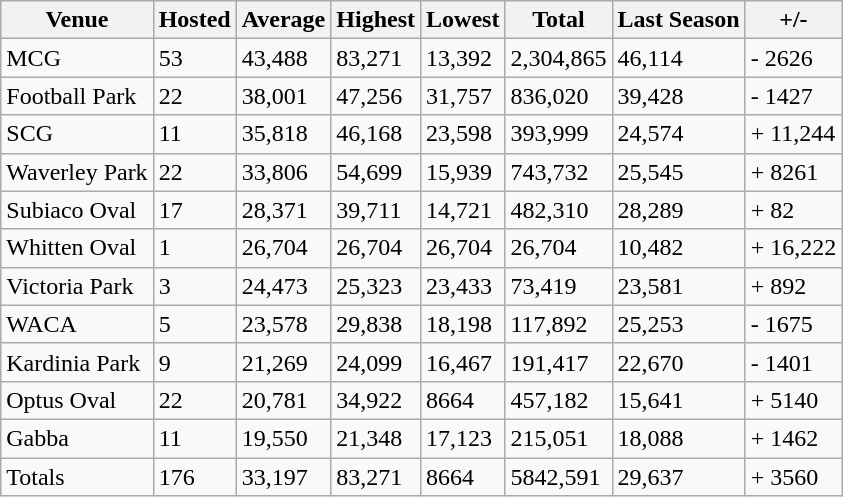<table class="wikitable sortable">
<tr>
<th>Venue</th>
<th>Hosted</th>
<th>Average</th>
<th>Highest</th>
<th>Lowest</th>
<th>Total</th>
<th>Last Season</th>
<th>+/-</th>
</tr>
<tr>
<td>MCG</td>
<td>53</td>
<td>43,488</td>
<td>83,271</td>
<td>13,392</td>
<td>2,304,865</td>
<td>46,114</td>
<td>- 2626</td>
</tr>
<tr>
<td>Football Park</td>
<td>22</td>
<td>38,001</td>
<td>47,256</td>
<td>31,757</td>
<td>836,020</td>
<td>39,428</td>
<td>- 1427</td>
</tr>
<tr>
<td>SCG</td>
<td>11</td>
<td>35,818</td>
<td>46,168</td>
<td>23,598</td>
<td>393,999</td>
<td>24,574</td>
<td>+ 11,244</td>
</tr>
<tr>
<td>Waverley Park</td>
<td>22</td>
<td>33,806</td>
<td>54,699</td>
<td>15,939</td>
<td>743,732</td>
<td>25,545</td>
<td>+ 8261</td>
</tr>
<tr>
<td>Subiaco Oval</td>
<td>17</td>
<td>28,371</td>
<td>39,711</td>
<td>14,721</td>
<td>482,310</td>
<td>28,289</td>
<td>+ 82</td>
</tr>
<tr>
<td>Whitten Oval</td>
<td>1</td>
<td>26,704</td>
<td>26,704</td>
<td>26,704</td>
<td>26,704</td>
<td>10,482</td>
<td>+ 16,222</td>
</tr>
<tr>
<td>Victoria Park</td>
<td>3</td>
<td>24,473</td>
<td>25,323</td>
<td>23,433</td>
<td>73,419</td>
<td>23,581</td>
<td>+ 892</td>
</tr>
<tr>
<td>WACA</td>
<td>5</td>
<td>23,578</td>
<td>29,838</td>
<td>18,198</td>
<td>117,892</td>
<td>25,253</td>
<td>- 1675</td>
</tr>
<tr>
<td>Kardinia Park</td>
<td>9</td>
<td>21,269</td>
<td>24,099</td>
<td>16,467</td>
<td>191,417</td>
<td>22,670</td>
<td>- 1401</td>
</tr>
<tr>
<td>Optus Oval</td>
<td>22</td>
<td>20,781</td>
<td>34,922</td>
<td>8664</td>
<td>457,182</td>
<td>15,641</td>
<td>+ 5140</td>
</tr>
<tr>
<td>Gabba</td>
<td>11</td>
<td>19,550</td>
<td>21,348</td>
<td>17,123</td>
<td>215,051</td>
<td>18,088</td>
<td>+ 1462</td>
</tr>
<tr>
<td>Totals</td>
<td>176</td>
<td>33,197</td>
<td>83,271</td>
<td>8664</td>
<td>5842,591</td>
<td>29,637</td>
<td>+ 3560</td>
</tr>
</table>
